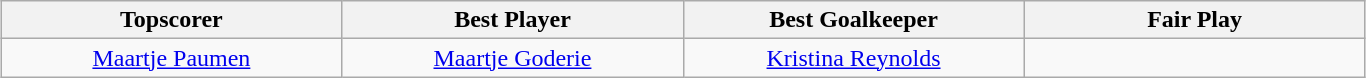<table class=wikitable style="margin:auto; text-align:center">
<tr>
<th style="width: 220px;">Topscorer</th>
<th style="width: 220px;">Best Player</th>
<th style="width: 220px;">Best Goalkeeper</th>
<th style="width: 220px;">Fair Play</th>
</tr>
<tr>
<td> <a href='#'>Maartje Paumen</a></td>
<td> <a href='#'>Maartje Goderie</a></td>
<td> <a href='#'>Kristina Reynolds</a></td>
<td></td>
</tr>
</table>
